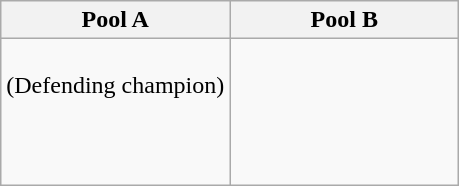<table class="wikitable">
<tr>
<th width=50%>Pool A</th>
<th width=50%>Pool B</th>
</tr>
<tr>
<td><br> (Defending champion) <br>
 <br>
 <br>
 <br></td>
<td><br> <br>
 <br>
 <br>
 <br></td>
</tr>
</table>
